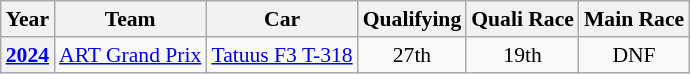<table class="wikitable" style="text-align:center; font-size:90%">
<tr>
<th>Year</th>
<th>Team</th>
<th>Car</th>
<th>Qualifying</th>
<th>Quali Race</th>
<th>Main Race</th>
</tr>
<tr>
<th><a href='#'>2024</a></th>
<td align="left"> <a href='#'>ART Grand Prix</a></td>
<td align="left"><a href='#'>Tatuus F3 T-318</a></td>
<td>27th</td>
<td>19th</td>
<td style="background:#;">DNF</td>
</tr>
</table>
